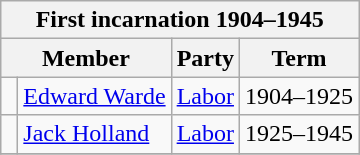<table class="wikitable">
<tr>
<th colspan=4>First incarnation 1904–1945</th>
</tr>
<tr>
<th colspan="2">Member</th>
<th>Party</th>
<th>Term</th>
</tr>
<tr>
<td> </td>
<td><a href='#'>Edward Warde</a></td>
<td><a href='#'>Labor</a></td>
<td>1904–1925</td>
</tr>
<tr>
<td> </td>
<td><a href='#'>Jack Holland</a></td>
<td><a href='#'>Labor</a></td>
<td>1925–1945</td>
</tr>
<tr>
</tr>
</table>
